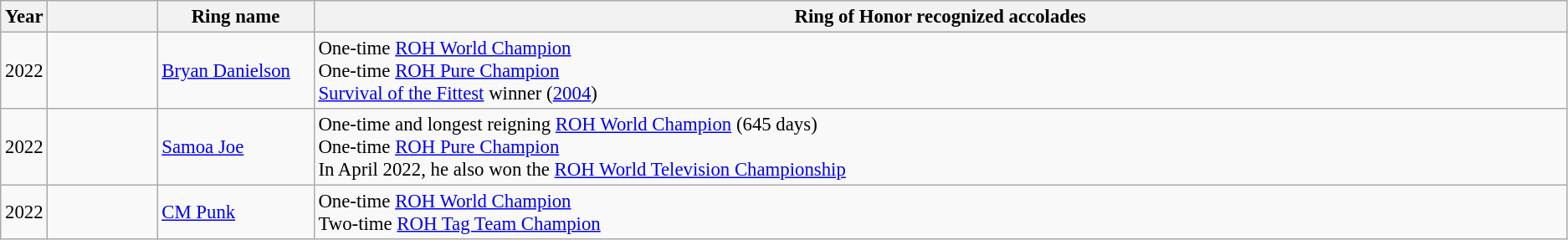<table class="wikitable sortable" style="font-size: 95%">
<tr>
<th style="width:1%;"><strong>Year</strong></th>
<th style="width:7%;"></th>
<th style="width:10%;"><strong>Ring name</strong><br></th>
<th class="unsortable"><strong>Ring of Honor recognized accolades</strong></th>
</tr>
<tr>
<td>2022</td>
<td></td>
<td><a href='#'>Bryan Danielson</a></td>
<td>One-time <a href='#'>ROH World Champion</a><br>One-time <a href='#'>ROH Pure Champion</a><br><a href='#'>Survival of the Fittest</a> winner (<a href='#'>2004</a>)</td>
</tr>
<tr>
<td>2022</td>
<td></td>
<td><a href='#'>Samoa Joe</a><br></td>
<td>One-time and longest reigning <a href='#'>ROH World Champion</a> (645 days)<br>One-time <a href='#'>ROH Pure Champion</a><br>In April 2022, he also won the <a href='#'>ROH World Television Championship</a></td>
</tr>
<tr>
<td>2022</td>
<td></td>
<td><a href='#'>CM Punk</a><br></td>
<td>One-time <a href='#'>ROH World Champion</a><br>Two-time <a href='#'>ROH Tag Team Champion</a></td>
</tr>
</table>
